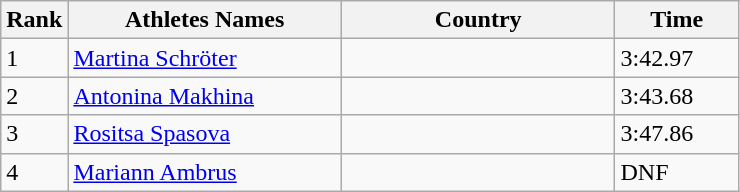<table class="wikitable">
<tr>
<th width=25>Rank</th>
<th width=175>Athletes Names</th>
<th width=175>Country</th>
<th width=75>Time</th>
</tr>
<tr>
<td>1</td>
<td><a href='#'>Martina Schröter</a></td>
<td></td>
<td>3:42.97</td>
</tr>
<tr>
<td>2</td>
<td><a href='#'>Antonina Makhina</a></td>
<td></td>
<td>3:43.68</td>
</tr>
<tr>
<td>3</td>
<td><a href='#'>Rositsa Spasova</a></td>
<td></td>
<td>3:47.86</td>
</tr>
<tr>
<td>4</td>
<td><a href='#'>Mariann Ambrus</a></td>
<td></td>
<td>DNF</td>
</tr>
</table>
